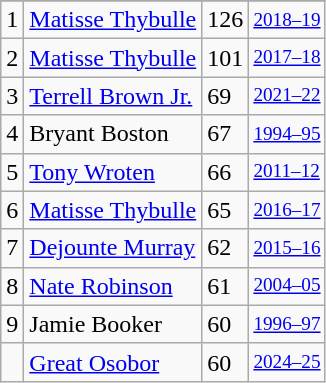<table class="wikitable">
<tr>
</tr>
<tr>
<td>1</td>
<td><a href='#'>Matisse Thybulle</a></td>
<td>126</td>
<td style="font-size:80%;"><a href='#'>2018–19</a></td>
</tr>
<tr>
<td>2</td>
<td><a href='#'>Matisse Thybulle</a></td>
<td>101</td>
<td style="font-size:80%;"><a href='#'>2017–18</a></td>
</tr>
<tr>
<td>3</td>
<td><a href='#'>Terrell Brown Jr.</a></td>
<td>69</td>
<td style="font-size:80%;"><a href='#'>2021–22</a></td>
</tr>
<tr>
<td>4</td>
<td>Bryant Boston</td>
<td>67</td>
<td style="font-size:80%;"><a href='#'>1994–95</a></td>
</tr>
<tr>
<td>5</td>
<td><a href='#'>Tony Wroten</a></td>
<td>66</td>
<td style="font-size:80%;"><a href='#'>2011–12</a></td>
</tr>
<tr>
<td>6</td>
<td><a href='#'>Matisse Thybulle</a></td>
<td>65</td>
<td style="font-size:80%;"><a href='#'>2016–17</a></td>
</tr>
<tr>
<td>7</td>
<td><a href='#'>Dejounte Murray</a></td>
<td>62</td>
<td style="font-size:80%;"><a href='#'>2015–16</a></td>
</tr>
<tr>
<td>8</td>
<td><a href='#'>Nate Robinson</a></td>
<td>61</td>
<td style="font-size:80%;"><a href='#'>2004–05</a></td>
</tr>
<tr>
<td>9</td>
<td>Jamie Booker</td>
<td>60</td>
<td style="font-size:80%;"><a href='#'>1996–97</a></td>
</tr>
<tr>
<td></td>
<td><a href='#'>Great Osobor</a></td>
<td>60</td>
<td style="font-size:80%;"><a href='#'>2024–25</a></td>
</tr>
</table>
